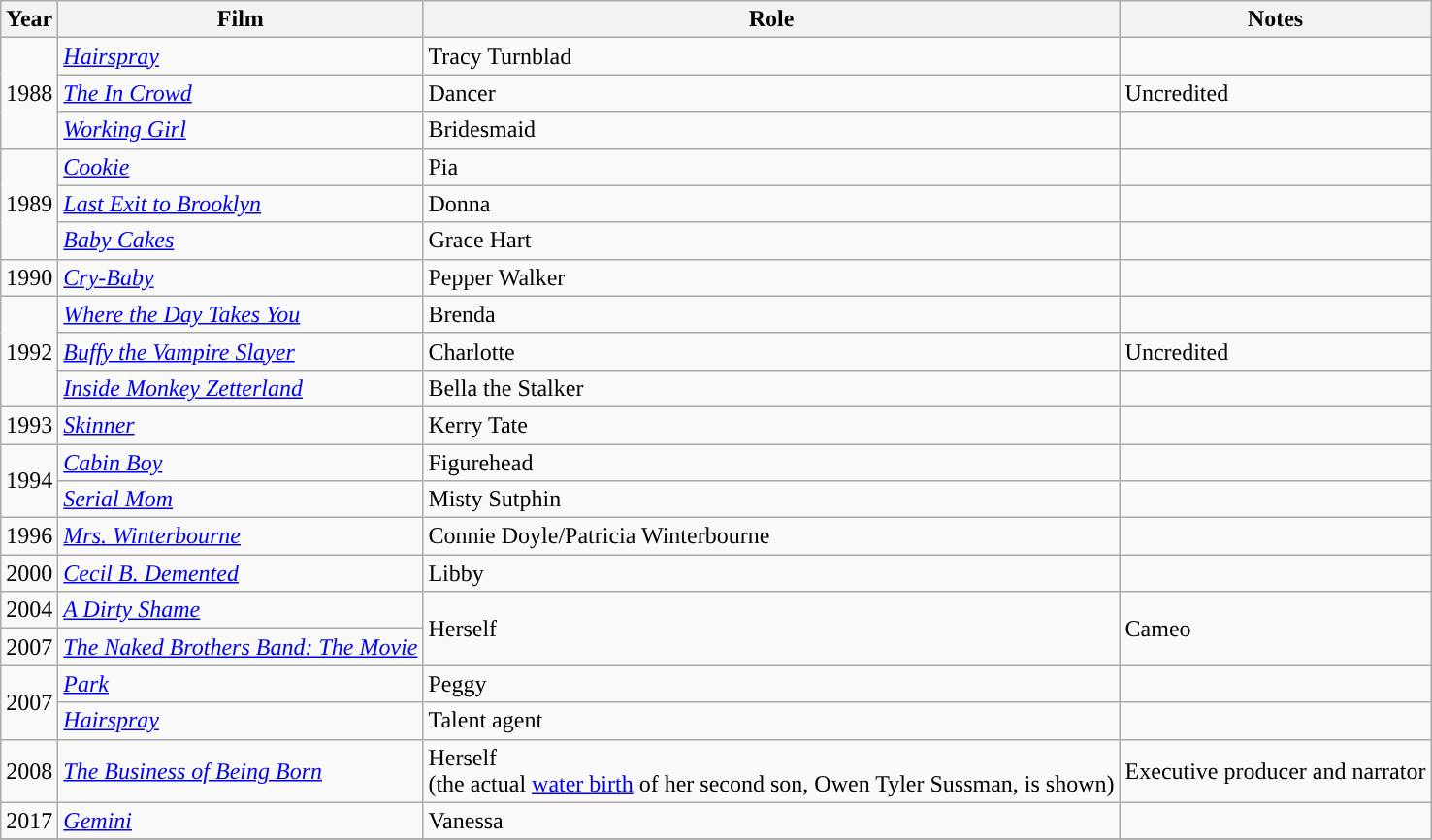<table class="wikitable">
<tr>
<th>Year</th>
<th>Film</th>
<th>Role</th>
<th>Notes</th>
</tr>
<tr>
<td rowspan=3>1988</td>
<td><em><a href='#'>Hairspray</a></em></td>
<td>Tracy Turnblad</td>
<td></td>
</tr>
<tr>
<td><em><a href='#'>The In Crowd</a></em></td>
<td>Dancer</td>
<td>Uncredited</td>
</tr>
<tr>
<td><em><a href='#'>Working Girl</a></em></td>
<td>Bridesmaid</td>
<td></td>
</tr>
<tr>
<td rowspan=3>1989</td>
<td><em><a href='#'>Cookie</a></em></td>
<td>Pia</td>
<td></td>
</tr>
<tr>
<td><em><a href='#'>Last Exit to Brooklyn</a></em></td>
<td>Donna</td>
<td></td>
</tr>
<tr>
<td><em><a href='#'>Baby Cakes</a></em></td>
<td>Grace Hart</td>
<td></td>
</tr>
<tr>
<td>1990</td>
<td><em><a href='#'>Cry-Baby</a></em></td>
<td>Pepper Walker</td>
<td></td>
</tr>
<tr>
<td rowspan=3>1992</td>
<td><em><a href='#'>Where the Day Takes You</a></em></td>
<td>Brenda</td>
<td></td>
</tr>
<tr>
<td><em><a href='#'>Buffy the Vampire Slayer</a></em></td>
<td>Charlotte</td>
<td>Uncredited</td>
</tr>
<tr>
<td><em><a href='#'>Inside Monkey Zetterland</a></em></td>
<td>Bella the Stalker</td>
<td></td>
</tr>
<tr>
<td>1993</td>
<td><em><a href='#'>Skinner</a></em></td>
<td>Kerry Tate</td>
<td></td>
</tr>
<tr>
<td rowspan=2>1994</td>
<td><em><a href='#'>Cabin Boy</a></em></td>
<td>Figurehead</td>
<td></td>
</tr>
<tr>
<td><em><a href='#'>Serial Mom</a></em></td>
<td>Misty Sutphin</td>
<td></td>
</tr>
<tr>
<td>1996</td>
<td><em><a href='#'>Mrs. Winterbourne</a></em></td>
<td>Connie Doyle/Patricia Winterbourne</td>
<td></td>
</tr>
<tr>
<td>2000</td>
<td><em><a href='#'>Cecil B. Demented</a></em></td>
<td>Libby</td>
<td></td>
</tr>
<tr>
<td>2004</td>
<td><em><a href='#'>A Dirty Shame</a></em></td>
<td rowspan=2>Herself</td>
<td rowspan=2>Cameo</td>
</tr>
<tr>
<td>2007</td>
<td><em><a href='#'>The Naked Brothers Band: The Movie</a></em></td>
</tr>
<tr>
<td rowspan=2>2007</td>
<td><em><a href='#'>Park</a></em></td>
<td>Peggy</td>
<td></td>
</tr>
<tr>
<td><em><a href='#'>Hairspray</a></em></td>
<td>Talent agent</td>
<td></td>
</tr>
<tr>
<td>2008</td>
<td><em><a href='#'>The Business of Being Born</a></em></td>
<td>Herself<br>(the actual <a href='#'>water birth</a> of her second son, Owen Tyler Sussman, is shown)</td>
<td>Executive producer and narrator</td>
</tr>
<tr>
<td>2017</td>
<td><em><a href='#'>Gemini</a></em></td>
<td>Vanessa</td>
<td></td>
</tr>
<tr>
</tr>
</table>
